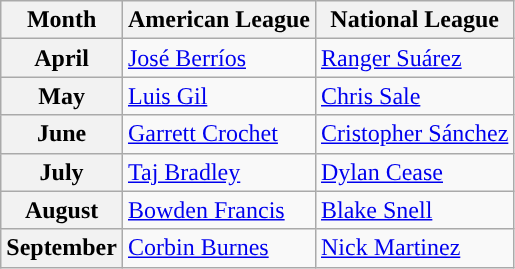<table class="wikitable">
<tr>
<th>Month</th>
<th>American League</th>
<th>National League</th>
</tr>
<tr>
<th>April</th>
<td><a href='#'>José Berríos</a></td>
<td><a href='#'>Ranger Suárez</a></td>
</tr>
<tr>
<th>May</th>
<td><a href='#'>Luis Gil</a></td>
<td><a href='#'>Chris Sale</a></td>
</tr>
<tr>
<th>June</th>
<td><a href='#'>Garrett Crochet</a></td>
<td><a href='#'>Cristopher Sánchez</a></td>
</tr>
<tr>
<th>July</th>
<td><a href='#'>Taj Bradley</a></td>
<td><a href='#'>Dylan Cease</a></td>
</tr>
<tr>
<th>August</th>
<td><a href='#'>Bowden Francis</a></td>
<td><a href='#'>Blake Snell</a></td>
</tr>
<tr>
<th>September</th>
<td><a href='#'>Corbin Burnes</a></td>
<td><a href='#'>Nick Martinez</a></td>
</tr>
</table>
